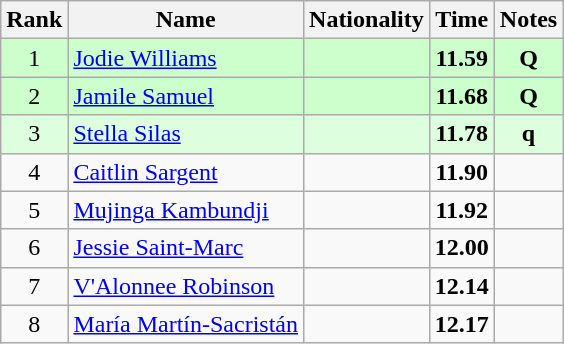<table class="wikitable sortable" style="text-align:center">
<tr>
<th>Rank</th>
<th>Name</th>
<th>Nationality</th>
<th>Time</th>
<th>Notes</th>
</tr>
<tr bgcolor=ccffcc>
<td>1</td>
<td align=left><a href='#'>Jodie Williams</a></td>
<td align=left></td>
<td><strong>11.59</strong></td>
<td><strong>Q</strong></td>
</tr>
<tr bgcolor=ccffcc>
<td>2</td>
<td align=left><a href='#'>Jamile Samuel</a></td>
<td align=left></td>
<td><strong>11.68</strong></td>
<td><strong>Q</strong></td>
</tr>
<tr bgcolor=ddffdd>
<td>3</td>
<td align=left><a href='#'>Stella Silas</a></td>
<td align=left></td>
<td><strong>11.78</strong></td>
<td><strong>q</strong></td>
</tr>
<tr>
<td>4</td>
<td align=left><a href='#'>Caitlin Sargent</a></td>
<td align=left></td>
<td><strong>11.90</strong></td>
<td></td>
</tr>
<tr>
<td>5</td>
<td align=left><a href='#'>Mujinga Kambundji</a></td>
<td align=left></td>
<td><strong>11.92</strong></td>
<td></td>
</tr>
<tr>
<td>6</td>
<td align=left><a href='#'>Jessie Saint-Marc</a></td>
<td align=left></td>
<td><strong>12.00</strong></td>
<td></td>
</tr>
<tr>
<td>7</td>
<td align=left><a href='#'>V'Alonnee Robinson</a></td>
<td align=left></td>
<td><strong>12.14</strong></td>
<td></td>
</tr>
<tr>
<td>8</td>
<td align=left><a href='#'>María Martín-Sacristán</a></td>
<td align=left></td>
<td><strong>12.17</strong></td>
<td></td>
</tr>
</table>
